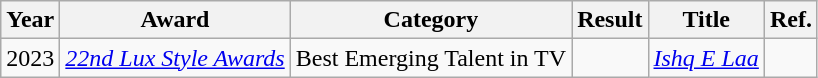<table class="wikitable">
<tr>
<th>Year</th>
<th>Award</th>
<th>Category</th>
<th>Result</th>
<th>Title</th>
<th>Ref.</th>
</tr>
<tr>
<td>2023</td>
<td><em><a href='#'>22nd Lux Style Awards</a></em></td>
<td>Best Emerging Talent in TV</td>
<td></td>
<td><em><a href='#'>Ishq E Laa</a></em></td>
<td></td>
</tr>
</table>
